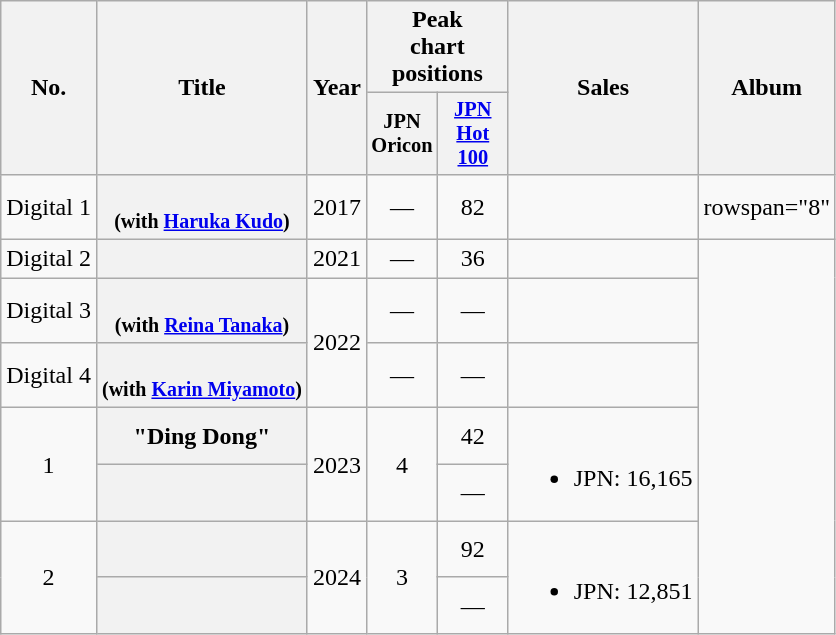<table class="wikitable plainrowheaders" style="text-align:center;">
<tr>
<th scope="col" rowspan="2">No.</th>
<th scope="col" rowspan="2">Title</th>
<th scope="col" rowspan="2">Year</th>
<th scope="col" colspan="2">Peak <br> chart <br> positions</th>
<th scope="col" rowspan="2">Sales</th>
<th scope="col" rowspan="2">Album</th>
</tr>
<tr>
<th style="width:3em;font-size:85%">JPN Oricon<br></th>
<th style="width:3em;font-size:85%"><a href='#'>JPN Hot 100</a><br></th>
</tr>
<tr>
<td>Digital 1</td>
<th scope="row"> <br><small>(with <a href='#'>Haruka Kudo</a>)</small></th>
<td>2017</td>
<td>—</td>
<td>82</td>
<td></td>
<td>rowspan="8" </td>
</tr>
<tr>
<td>Digital 2</td>
<th scope="row"></th>
<td>2021</td>
<td>—</td>
<td>36</td>
<td></td>
</tr>
<tr>
<td>Digital 3</td>
<th scope="row"> <br><small>(with <a href='#'>Reina Tanaka</a>)</small></th>
<td rowspan="2">2022</td>
<td>—</td>
<td>—</td>
<td></td>
</tr>
<tr>
<td>Digital 4</td>
<th scope="row"> <br><small>(with <a href='#'>Karin Miyamoto</a>)</small></th>
<td>—</td>
<td>—</td>
<td></td>
</tr>
<tr>
<td rowspan="2">1</td>
<th scope="row">"Ding Dong"</th>
<td rowspan="2">2023</td>
<td rowspan="2">4</td>
<td>42</td>
<td rowspan="2"><br><ul><li>JPN: 16,165</li></ul></td>
</tr>
<tr>
<th scope="row"></th>
<td>—</td>
</tr>
<tr>
<td rowspan="2">2</td>
<th scope="row"></th>
<td rowspan="2">2024</td>
<td rowspan="2">3</td>
<td>92</td>
<td rowspan="2"><br><ul><li>JPN: 12,851</li></ul></td>
</tr>
<tr>
<th scope="row"></th>
<td>—</td>
</tr>
</table>
